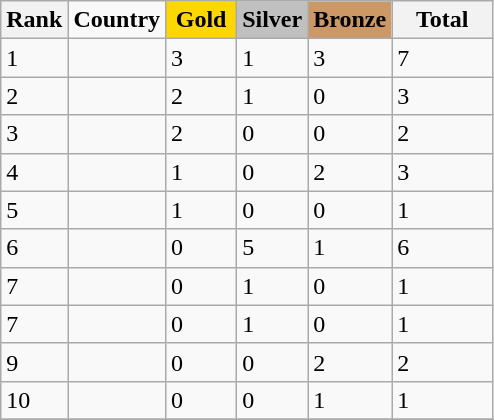<table class="wikitable">
<tr>
<th>Rank</th>
<td><strong>Country</strong></td>
<td bgcolor="gold" align=center width=40><strong>Gold</strong></td>
<td bgcolor="silver" align=center width=40><strong>Silver</strong></td>
<td bgcolor="CC9966" align=center width=40><strong>Bronze</strong></td>
<th width=60>Total</th>
</tr>
<tr>
<td>1</td>
<td></td>
<td>3</td>
<td>1</td>
<td>3</td>
<td>7</td>
</tr>
<tr>
<td>2</td>
<td></td>
<td>2</td>
<td>1</td>
<td>0</td>
<td>3</td>
</tr>
<tr>
<td>3</td>
<td></td>
<td>2</td>
<td>0</td>
<td>0</td>
<td>2</td>
</tr>
<tr>
<td>4</td>
<td></td>
<td>1</td>
<td>0</td>
<td>2</td>
<td>3</td>
</tr>
<tr>
<td>5</td>
<td></td>
<td>1</td>
<td>0</td>
<td>0</td>
<td>1</td>
</tr>
<tr>
<td>6</td>
<td></td>
<td>0</td>
<td>5</td>
<td>1</td>
<td>6</td>
</tr>
<tr>
<td>7</td>
<td></td>
<td>0</td>
<td>1</td>
<td>0</td>
<td>1</td>
</tr>
<tr>
<td>7</td>
<td></td>
<td>0</td>
<td>1</td>
<td>0</td>
<td>1</td>
</tr>
<tr>
<td>9</td>
<td></td>
<td>0</td>
<td>0</td>
<td>2</td>
<td>2</td>
</tr>
<tr>
<td>10</td>
<td></td>
<td>0</td>
<td>0</td>
<td>1</td>
<td>1</td>
</tr>
<tr>
</tr>
</table>
